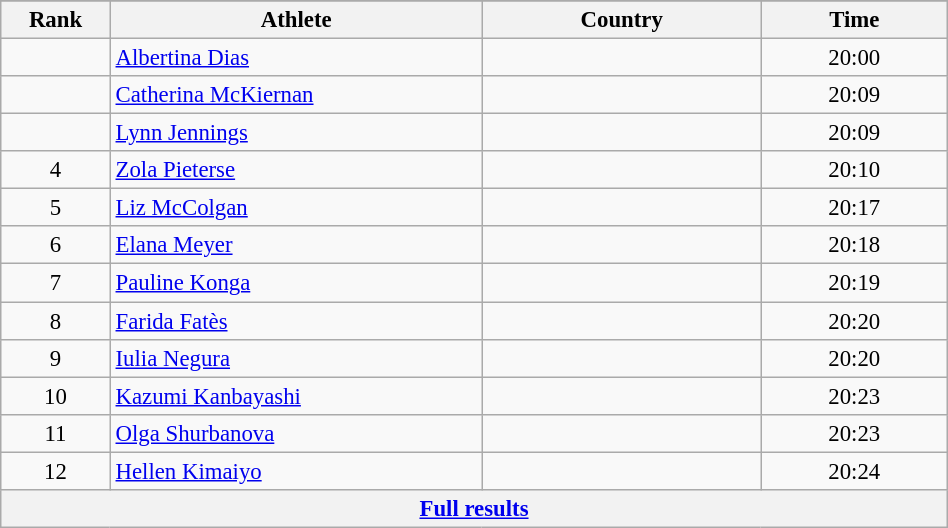<table class="wikitable sortable" style=" text-align:center; font-size:95%;" width="50%">
<tr>
</tr>
<tr>
<th width=5%>Rank</th>
<th width=20%>Athlete</th>
<th width=15%>Country</th>
<th width=10%>Time</th>
</tr>
<tr>
<td align=center></td>
<td align=left><a href='#'>Albertina Dias</a></td>
<td align=left></td>
<td>20:00</td>
</tr>
<tr>
<td align=center></td>
<td align=left><a href='#'>Catherina McKiernan</a></td>
<td align=left></td>
<td>20:09</td>
</tr>
<tr>
<td align=center></td>
<td align=left><a href='#'>Lynn Jennings</a></td>
<td align=left></td>
<td>20:09</td>
</tr>
<tr>
<td align=center>4</td>
<td align=left><a href='#'>Zola Pieterse</a></td>
<td align=left></td>
<td>20:10</td>
</tr>
<tr>
<td align=center>5</td>
<td align=left><a href='#'>Liz McColgan</a></td>
<td align=left></td>
<td>20:17</td>
</tr>
<tr>
<td align=center>6</td>
<td align=left><a href='#'>Elana Meyer</a></td>
<td align=left></td>
<td>20:18</td>
</tr>
<tr>
<td align=center>7</td>
<td align=left><a href='#'>Pauline Konga</a></td>
<td align=left></td>
<td>20:19</td>
</tr>
<tr>
<td align=center>8</td>
<td align=left><a href='#'>Farida Fatès</a></td>
<td align=left></td>
<td>20:20</td>
</tr>
<tr>
<td align=center>9</td>
<td align=left><a href='#'>Iulia Negura</a></td>
<td align=left></td>
<td>20:20</td>
</tr>
<tr>
<td align=center>10</td>
<td align=left><a href='#'>Kazumi Kanbayashi</a></td>
<td align=left></td>
<td>20:23</td>
</tr>
<tr>
<td align=center>11</td>
<td align=left><a href='#'>Olga Shurbanova</a></td>
<td align=left></td>
<td>20:23</td>
</tr>
<tr>
<td align=center>12</td>
<td align=left><a href='#'>Hellen Kimaiyo</a></td>
<td align=left></td>
<td>20:24</td>
</tr>
<tr class="sortbottom">
<th colspan=4 align=center><a href='#'>Full results</a></th>
</tr>
</table>
